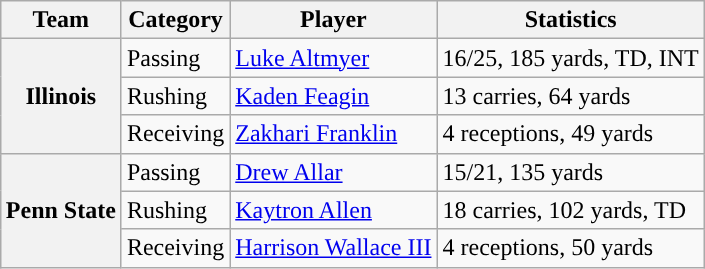<table class="wikitable" style="float:right">
<tr>
<th>Team</th>
<th>Category</th>
<th>Player</th>
<th>Statistics</th>
</tr>
<tr>
<th rowspan=3>Illinois</th>
<td>Passing</td>
<td><a href='#'>Luke Altmyer</a></td>
<td>16/25, 185 yards, TD, INT</td>
</tr>
<tr>
<td>Rushing</td>
<td><a href='#'>Kaden Feagin</a></td>
<td>13 carries, 64 yards</td>
</tr>
<tr>
<td>Receiving</td>
<td><a href='#'>Zakhari Franklin</a></td>
<td>4 receptions, 49 yards</td>
</tr>
<tr>
<th rowspan=3>Penn State</th>
<td>Passing</td>
<td><a href='#'>Drew Allar</a></td>
<td>15/21, 135 yards</td>
</tr>
<tr>
<td>Rushing</td>
<td><a href='#'>Kaytron Allen</a></td>
<td>18 carries, 102 yards, TD</td>
</tr>
<tr>
<td>Receiving</td>
<td><a href='#'>Harrison Wallace III</a></td>
<td>4 receptions, 50 yards</td>
</tr>
</table>
